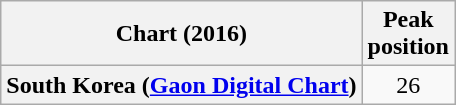<table class="wikitable sortable plainrowheaders" style="text-align:center;">
<tr>
<th>Chart (2016)</th>
<th>Peak<br>position</th>
</tr>
<tr>
<th scope="row">South Korea (<a href='#'>Gaon Digital Chart</a>)</th>
<td>26</td>
</tr>
</table>
